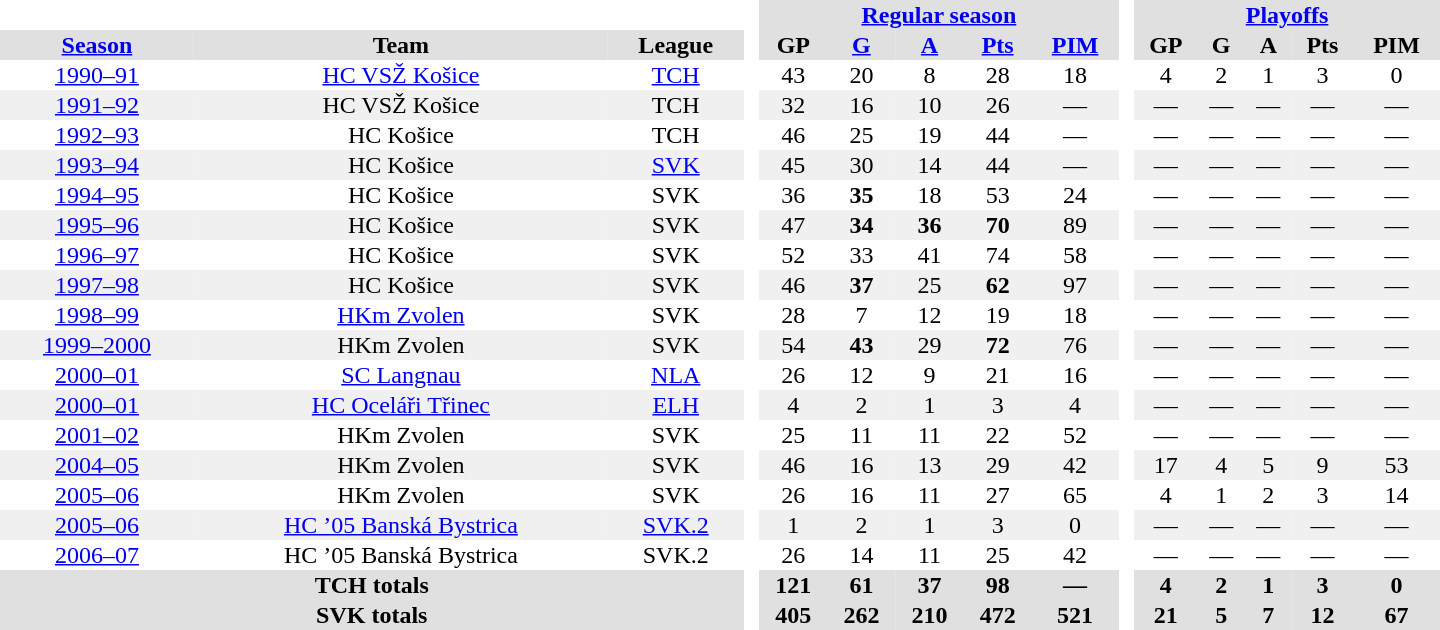<table border="0" cellpadding="1" cellspacing="0" style="text-align:center; width:60em">
<tr bgcolor="#e0e0e0">
<th colspan="3" bgcolor="#ffffff"> </th>
<th rowspan="99" bgcolor="#ffffff"> </th>
<th colspan="5"><a href='#'>Regular season</a></th>
<th rowspan="99" bgcolor="#ffffff"> </th>
<th colspan="5"><a href='#'>Playoffs</a></th>
</tr>
<tr bgcolor="#e0e0e0">
<th><a href='#'>Season</a></th>
<th>Team</th>
<th>League</th>
<th>GP</th>
<th><a href='#'>G</a></th>
<th><a href='#'>A</a></th>
<th><a href='#'>Pts</a></th>
<th><a href='#'>PIM</a></th>
<th>GP</th>
<th>G</th>
<th>A</th>
<th>Pts</th>
<th>PIM</th>
</tr>
<tr>
<td><a href='#'>1990–91</a></td>
<td><a href='#'>HC VSŽ Košice</a></td>
<td><a href='#'>TCH</a></td>
<td>43</td>
<td>20</td>
<td>8</td>
<td>28</td>
<td>18</td>
<td>4</td>
<td>2</td>
<td>1</td>
<td>3</td>
<td>0</td>
</tr>
<tr bgcolor="#f0f0f0">
<td><a href='#'>1991–92</a></td>
<td>HC VSŽ Košice</td>
<td>TCH</td>
<td>32</td>
<td>16</td>
<td>10</td>
<td>26</td>
<td>—</td>
<td>—</td>
<td>—</td>
<td>—</td>
<td>—</td>
<td>—</td>
</tr>
<tr>
<td><a href='#'>1992–93</a></td>
<td>HC Košice</td>
<td>TCH</td>
<td>46</td>
<td>25</td>
<td>19</td>
<td>44</td>
<td>—</td>
<td>—</td>
<td>—</td>
<td>—</td>
<td>—</td>
<td>—</td>
</tr>
<tr bgcolor="#f0f0f0">
<td><a href='#'>1993–94</a></td>
<td>HC Košice</td>
<td><a href='#'>SVK</a></td>
<td>45</td>
<td>30</td>
<td>14</td>
<td>44</td>
<td>—</td>
<td>—</td>
<td>—</td>
<td>—</td>
<td>—</td>
<td>—</td>
</tr>
<tr>
<td><a href='#'>1994–95</a></td>
<td>HC Košice</td>
<td>SVK</td>
<td>36</td>
<td><strong>35</strong></td>
<td>18</td>
<td>53</td>
<td>24</td>
<td>—</td>
<td>—</td>
<td>—</td>
<td>—</td>
<td>—</td>
</tr>
<tr bgcolor="#f0f0f0">
<td><a href='#'>1995–96</a></td>
<td>HC Košice</td>
<td>SVK</td>
<td>47</td>
<td><strong>34</strong></td>
<td><strong>36</strong></td>
<td><strong>70</strong></td>
<td>89</td>
<td>—</td>
<td>—</td>
<td>—</td>
<td>—</td>
<td>—</td>
</tr>
<tr>
<td><a href='#'>1996–97</a></td>
<td>HC Košice</td>
<td>SVK</td>
<td>52</td>
<td>33</td>
<td>41</td>
<td>74</td>
<td>58</td>
<td>—</td>
<td>—</td>
<td>—</td>
<td>—</td>
<td>—</td>
</tr>
<tr bgcolor="#f0f0f0">
<td><a href='#'>1997–98</a></td>
<td>HC Košice</td>
<td>SVK</td>
<td>46</td>
<td><strong>37</strong></td>
<td>25</td>
<td><strong>62</strong></td>
<td>97</td>
<td>—</td>
<td>—</td>
<td>—</td>
<td>—</td>
<td>—</td>
</tr>
<tr>
<td><a href='#'>1998–99</a></td>
<td><a href='#'>HKm Zvolen</a></td>
<td>SVK</td>
<td>28</td>
<td>7</td>
<td>12</td>
<td>19</td>
<td>18</td>
<td>—</td>
<td>—</td>
<td>—</td>
<td>—</td>
<td>—</td>
</tr>
<tr bgcolor="#f0f0f0">
<td><a href='#'>1999–2000</a></td>
<td>HKm Zvolen</td>
<td>SVK</td>
<td>54</td>
<td><strong>43</strong></td>
<td>29</td>
<td><strong>72</strong></td>
<td>76</td>
<td>—</td>
<td>—</td>
<td>—</td>
<td>—</td>
<td>—</td>
</tr>
<tr>
<td><a href='#'>2000–01</a></td>
<td><a href='#'>SC Langnau</a></td>
<td><a href='#'>NLA</a></td>
<td>26</td>
<td>12</td>
<td>9</td>
<td>21</td>
<td>16</td>
<td>—</td>
<td>—</td>
<td>—</td>
<td>—</td>
<td>—</td>
</tr>
<tr bgcolor="#f0f0f0">
<td><a href='#'>2000–01</a></td>
<td><a href='#'>HC Oceláři Třinec</a></td>
<td><a href='#'>ELH</a></td>
<td>4</td>
<td>2</td>
<td>1</td>
<td>3</td>
<td>4</td>
<td>—</td>
<td>—</td>
<td>—</td>
<td>—</td>
<td>—</td>
</tr>
<tr>
<td><a href='#'>2001–02</a></td>
<td>HKm Zvolen</td>
<td>SVK</td>
<td>25</td>
<td>11</td>
<td>11</td>
<td>22</td>
<td>52</td>
<td>—</td>
<td>—</td>
<td>—</td>
<td>—</td>
<td>—</td>
</tr>
<tr bgcolor="#f0f0f0">
<td><a href='#'>2004–05</a></td>
<td>HKm Zvolen</td>
<td>SVK</td>
<td>46</td>
<td>16</td>
<td>13</td>
<td>29</td>
<td>42</td>
<td>17</td>
<td>4</td>
<td>5</td>
<td>9</td>
<td>53</td>
</tr>
<tr>
<td><a href='#'>2005–06</a></td>
<td>HKm Zvolen</td>
<td>SVK</td>
<td>26</td>
<td>16</td>
<td>11</td>
<td>27</td>
<td>65</td>
<td>4</td>
<td>1</td>
<td>2</td>
<td>3</td>
<td>14</td>
</tr>
<tr bgcolor="#f0f0f0">
<td><a href='#'>2005–06</a></td>
<td><a href='#'>HC ’05 Banská Bystrica</a></td>
<td><a href='#'>SVK.2</a></td>
<td>1</td>
<td>2</td>
<td>1</td>
<td>3</td>
<td>0</td>
<td>—</td>
<td>—</td>
<td>—</td>
<td>—</td>
<td>—</td>
</tr>
<tr>
<td><a href='#'>2006–07</a></td>
<td>HC ’05 Banská Bystrica</td>
<td>SVK.2</td>
<td>26</td>
<td>14</td>
<td>11</td>
<td>25</td>
<td>42</td>
<td>—</td>
<td>—</td>
<td>—</td>
<td>—</td>
<td>—</td>
</tr>
<tr bgcolor="#e0e0e0">
<th colspan="3">TCH totals</th>
<th>121</th>
<th>61</th>
<th>37</th>
<th>98</th>
<th>—</th>
<th>4</th>
<th>2</th>
<th>1</th>
<th>3</th>
<th>0</th>
</tr>
<tr bgcolor="#e0e0e0">
<th colspan="3">SVK totals</th>
<th>405</th>
<th>262</th>
<th>210</th>
<th>472</th>
<th>521</th>
<th>21</th>
<th>5</th>
<th>7</th>
<th>12</th>
<th>67</th>
</tr>
</table>
